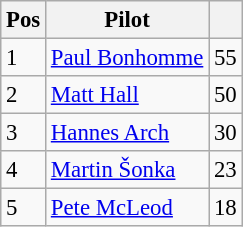<table class="wikitable" style="font-size: 95%;">
<tr>
<th>Pos</th>
<th>Pilot</th>
<th></th>
</tr>
<tr>
<td>1</td>
<td> <a href='#'>Paul Bonhomme</a></td>
<td align="right">55</td>
</tr>
<tr>
<td>2</td>
<td> <a href='#'>Matt Hall</a></td>
<td align="right">50</td>
</tr>
<tr>
<td>3</td>
<td> <a href='#'>Hannes Arch</a></td>
<td align="right">30</td>
</tr>
<tr>
<td>4</td>
<td> <a href='#'>Martin Šonka</a></td>
<td align="right">23</td>
</tr>
<tr>
<td>5</td>
<td> <a href='#'>Pete McLeod</a></td>
<td align="right">18</td>
</tr>
</table>
